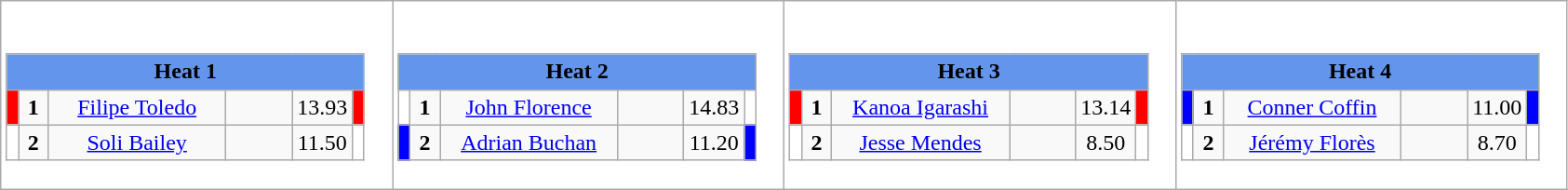<table class="wikitable" style="background:#fff;">
<tr>
<td><div><br><table class="wikitable">
<tr>
<td colspan="6"  style="text-align:center; background:#6495ed;"><strong>Heat 1</strong></td>
</tr>
<tr>
<td style="width:01px; background: #f00;"></td>
<td style="width:14px; text-align:center;"><strong>1</strong></td>
<td style="width:120px; text-align:center;"><a href='#'>Filipe Toledo</a></td>
<td style="width:40px; text-align:center;"></td>
<td style="width:20px; text-align:center;">13.93</td>
<td style="width:01px; background: #f00;"></td>
</tr>
<tr>
<td style="width:01px; background: #fff;"></td>
<td style="width:14px; text-align:center;"><strong>2</strong></td>
<td style="width:120px; text-align:center;"><a href='#'>Soli Bailey</a></td>
<td style="width:40px; text-align:center;"></td>
<td style="width:20px; text-align:center;">11.50</td>
<td style="width:01px; background: #fff;"></td>
</tr>
</table>
</div></td>
<td><div><br><table class="wikitable">
<tr>
<td colspan="6"  style="text-align:center; background:#6495ed;"><strong>Heat 2</strong></td>
</tr>
<tr>
<td style="width:01px; background: #fff;"></td>
<td style="width:14px; text-align:center;"><strong>1</strong></td>
<td style="width:120px; text-align:center;"><a href='#'>John Florence</a></td>
<td style="width:40px; text-align:center;"></td>
<td style="width:20px; text-align:center;">14.83</td>
<td style="width:01px; background: #fff;"></td>
</tr>
<tr>
<td style="width:01px; background: #00f;"></td>
<td style="width:14px; text-align:center;"><strong>2</strong></td>
<td style="width:120px; text-align:center;"><a href='#'>Adrian Buchan</a></td>
<td style="width:40px; text-align:center;"></td>
<td style="width:20px; text-align:center;">11.20</td>
<td style="width:01px; background: #00f;"></td>
</tr>
</table>
</div></td>
<td><div><br><table class="wikitable">
<tr>
<td colspan="6"  style="text-align:center; background:#6495ed;"><strong>Heat 3</strong></td>
</tr>
<tr>
<td style="width:01px; background: #f00;"></td>
<td style="width:14px; text-align:center;"><strong>1</strong></td>
<td style="width:120px; text-align:center;"><a href='#'>Kanoa Igarashi</a></td>
<td style="width:40px; text-align:center;"></td>
<td style="width:20px; text-align:center;">13.14</td>
<td style="width:01px; background: #f00;"></td>
</tr>
<tr>
<td style="width:01px; background: #fff;"></td>
<td style="width:14px; text-align:center;"><strong>2</strong></td>
<td style="width:120px; text-align:center;"><a href='#'>Jesse Mendes</a></td>
<td style="width:40px; text-align:center;"></td>
<td style="width:20px; text-align:center;">8.50</td>
<td style="width:01px; background: #fff;"></td>
</tr>
</table>
</div></td>
<td><div><br><table class="wikitable">
<tr>
<td colspan="6"  style="text-align:center; background:#6495ed;"><strong>Heat 4</strong></td>
</tr>
<tr>
<td style="width:01px; background: #00f;"></td>
<td style="width:14px; text-align:center;"><strong>1</strong></td>
<td style="width:120px; text-align:center;"><a href='#'>Conner Coffin</a></td>
<td style="width:40px; text-align:center;"></td>
<td style="width:20px; text-align:center;">11.00</td>
<td style="width:01px; background: #00f;"></td>
</tr>
<tr>
<td style="width:01px; background: #fff;"></td>
<td style="width:14px; text-align:center;"><strong>2</strong></td>
<td style="width:120px; text-align:center;"><a href='#'>Jérémy Florès</a></td>
<td style="width:40px; text-align:center;"></td>
<td style="width:20px; text-align:center;">8.70</td>
<td style="width:01px; background: #fff;"></td>
</tr>
</table>
</div></td>
</tr>
</table>
